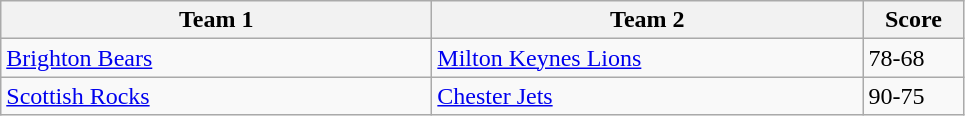<table class="wikitable" style="font-size: 100%">
<tr>
<th width=280>Team 1</th>
<th width=280>Team 2</th>
<th width=60>Score</th>
</tr>
<tr>
<td><a href='#'>Brighton Bears</a></td>
<td><a href='#'>Milton Keynes Lions</a></td>
<td>78-68</td>
</tr>
<tr>
<td><a href='#'>Scottish Rocks</a></td>
<td><a href='#'>Chester Jets</a></td>
<td>90-75</td>
</tr>
</table>
